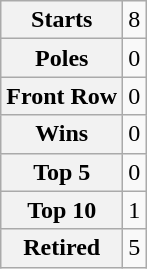<table class="wikitable" style="text-align:center">
<tr>
<th>Starts</th>
<td>8</td>
</tr>
<tr>
<th>Poles</th>
<td>0</td>
</tr>
<tr>
<th>Front Row</th>
<td>0</td>
</tr>
<tr>
<th>Wins</th>
<td>0</td>
</tr>
<tr>
<th>Top 5</th>
<td>0</td>
</tr>
<tr>
<th>Top 10</th>
<td>1</td>
</tr>
<tr>
<th>Retired</th>
<td>5</td>
</tr>
</table>
